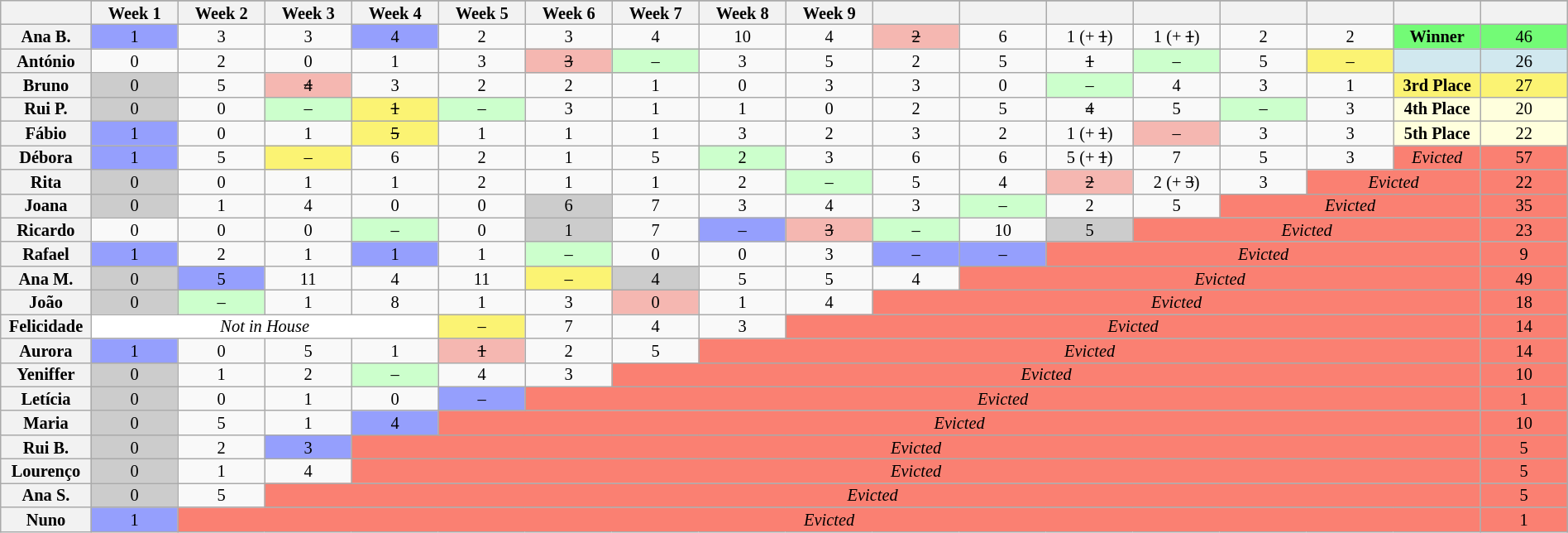<table class="wikitable" style="width:100%; text-align:center; font-size:85%; line-height:13px">
<tr>
<th rowspan="2" style="width: 05%"></th>
</tr>
<tr>
<th style="width: 05%">Week 1</th>
<th style="width: 05%">Week 2</th>
<th style="width: 05%">Week 3</th>
<th style="width: 05%">Week 4</th>
<th style="width: 05%">Week 5</th>
<th style="width: 05%">Week 6</th>
<th style="width: 05%">Week 7</th>
<th style="width: 05%">Week 8</th>
<th style="width: 05%">Week 9</th>
<th style="width: 05%"></th>
<th style="width: 05%"></th>
<th style="width: 05%"></th>
<th style="width: 05%"></th>
<th style="width: 05%"></th>
<th style="width: 05%"></th>
<th style="width: 05%"></th>
<th style="width: 05%"></th>
</tr>
<tr>
<th>Ana B.</th>
<td style="background-color: #959FFD">1</td>
<td>3</td>
<td>3</td>
<td style="background-color: #959FFD">4</td>
<td>2</td>
<td>3</td>
<td>4</td>
<td>10</td>
<td>4</td>
<td style="background-color: #F5B7B1"><s>2</s></td>
<td>6</td>
<td>1 (+ <s>1</s>)</td>
<td>1 (+ <s>1</s>)</td>
<td>2</td>
<td>2</td>
<td style="background:#73FB76"><strong>Winner</strong></td>
<td style="background:#73FB76">46</td>
</tr>
<tr>
<th>António</th>
<td>0</td>
<td>2</td>
<td>0</td>
<td>1</td>
<td>3</td>
<td style="background-color: #F5B7B1"><s>3</s></td>
<td style="background-color: #cfc">–</td>
<td>3</td>
<td>5</td>
<td>2</td>
<td>5</td>
<td><s>1</s></td>
<td style="background-color: #cfc">–</td>
<td>5</td>
<td style="background:#FBF373">–</td>
<td style="background:#D1E8EF"><strong></strong></td>
<td style="background:#D1E8EF">26</td>
</tr>
<tr>
<th>Bruno</th>
<td style="background:#ccc">0</td>
<td>5</td>
<td style="background-color: #F5B7B1"><s>4</s></td>
<td>3</td>
<td>2</td>
<td>2</td>
<td>1</td>
<td>0</td>
<td>3</td>
<td>3</td>
<td>0</td>
<td style="background-color: #cfc">–</td>
<td>4</td>
<td>3</td>
<td>1</td>
<td style="background:#FBF373"><strong>3rd Place</strong></td>
<td style="background:#FBF373">27</td>
</tr>
<tr>
<th>Rui P.</th>
<td style="background:#ccc">0</td>
<td>0</td>
<td style="background-color: #cfc">–</td>
<td style="background:#FBF373"><s>1</s></td>
<td style="background-color: #cfc">–</td>
<td>3</td>
<td>1</td>
<td>1</td>
<td>0</td>
<td>2</td>
<td>5</td>
<td><s>4</s></td>
<td>5</td>
<td style="background-color: #cfc">–</td>
<td>3</td>
<td style="background:#FFFFDD"><strong>4th Place</strong></td>
<td style="background:#FFFFDD">20</td>
</tr>
<tr>
<th>Fábio</th>
<td style="background-color: #959FFD">1</td>
<td>0</td>
<td>1</td>
<td style="background:#FBF373"><s>5</s></td>
<td>1</td>
<td>1</td>
<td>1</td>
<td>3</td>
<td>2</td>
<td>3</td>
<td>2</td>
<td>1 (+ <s>1</s>)</td>
<td style="background-color: #F5B7B1">–</td>
<td>3</td>
<td>3</td>
<td style="background:#FFFFDD"><strong>5th Place</strong></td>
<td style="background:#FFFFDD">22</td>
</tr>
<tr>
<th>Débora</th>
<td style="background-color: #959FFD">1</td>
<td>5</td>
<td style="background:#FBF373">–</td>
<td>6</td>
<td>2</td>
<td>1</td>
<td>5</td>
<td style="background-color: #cfc">2</td>
<td>3</td>
<td>6</td>
<td>6</td>
<td>5 (+ <s>1</s>)</td>
<td>7</td>
<td>5</td>
<td>3</td>
<td style="background-color: salmon"><em>Evicted</em></td>
<td style="background-color: salmon">57</td>
</tr>
<tr>
<th>Rita</th>
<td style="background:#ccc">0</td>
<td>0</td>
<td>1</td>
<td>1</td>
<td>2</td>
<td>1</td>
<td>1</td>
<td>2</td>
<td style="background-color: #cfc">–</td>
<td>5</td>
<td>4</td>
<td style="background-color: #F5B7B1"><s>2</s></td>
<td>2 (+ <s>3</s>)</td>
<td>3</td>
<td style="background-color: salmon" colspan="2"><em>Evicted</em></td>
<td style="background-color: salmon">22</td>
</tr>
<tr>
<th>Joana</th>
<td style="background:#ccc">0</td>
<td>1</td>
<td>4</td>
<td>0</td>
<td>0</td>
<td style="background:#ccc">6</td>
<td>7</td>
<td>3</td>
<td>4</td>
<td>3</td>
<td style="background-color: #cfc">–</td>
<td>2</td>
<td>5</td>
<td style="background-color: salmon" colspan="3"><em>Evicted</em></td>
<td style="background-color: salmon">35</td>
</tr>
<tr>
<th>Ricardo</th>
<td>0</td>
<td>0</td>
<td>0</td>
<td style="background-color: #cfc">–</td>
<td>0</td>
<td style="background:#ccc">1</td>
<td>7</td>
<td style="background-color: #959FFD">–</td>
<td style="background-color: #F5B7B1"><s>3</s></td>
<td style="background-color: #cfc">–</td>
<td>10</td>
<td style="background:#ccc">5</td>
<td style="background-color: salmon" colspan="4"><em>Evicted</em></td>
<td style="background-color: salmon">23</td>
</tr>
<tr>
<th>Rafael</th>
<td style="background-color: #959FFD">1</td>
<td>2</td>
<td>1</td>
<td style="background-color: #959FFD">1</td>
<td>1</td>
<td style="background-color: #cfc">–</td>
<td>0</td>
<td>0</td>
<td>3</td>
<td style="background-color: #959FFD">–</td>
<td style="background-color: #959FFD">–</td>
<td style="background-color: salmon" colspan="5"><em>Evicted</em></td>
<td style="background-color: salmon">9</td>
</tr>
<tr>
<th>Ana M.</th>
<td style="background:#ccc">0</td>
<td style="background-color: #959FFD">5</td>
<td>11</td>
<td>4</td>
<td>11</td>
<td style="background:#FBF373">–</td>
<td style="background:#ccc">4</td>
<td>5</td>
<td>5</td>
<td>4</td>
<td style="background-color: salmon" colspan="6"><em>Evicted</em></td>
<td style="background-color: salmon">49</td>
</tr>
<tr>
<th>João</th>
<td style="background:#ccc">0</td>
<td style="background-color: #cfc">–</td>
<td>1</td>
<td>8</td>
<td>1</td>
<td>3</td>
<td style="background-color: #F5B7B1">0</td>
<td>1</td>
<td>4</td>
<td style="background-color: salmon" colspan="7"><em>Evicted</em></td>
<td style="background-color: salmon">18</td>
</tr>
<tr>
<th>Felicidade</th>
<td colspan="4" style="background-color:white"><em>Not in House</em></td>
<td style="background:#FBF373">–</td>
<td>7</td>
<td>4</td>
<td>3</td>
<td style="background-color: salmon" colspan="8"><em>Evicted</em></td>
<td style="background-color: salmon">14</td>
</tr>
<tr>
<th>Aurora</th>
<td style="background-color: #959FFD">1</td>
<td>0</td>
<td>5</td>
<td>1</td>
<td style="background-color: #F5B7B1"><s>1</s></td>
<td>2</td>
<td>5</td>
<td style="background-color: salmon" colspan="9"><em>Evicted</em></td>
<td style="background-color: salmon">14</td>
</tr>
<tr>
<th>Yeniffer</th>
<td style="background:#ccc">0</td>
<td>1</td>
<td>2</td>
<td style="background-color: #cfc">–</td>
<td>4</td>
<td>3</td>
<td style="background-color: salmon" colspan="10"><em>Evicted</em></td>
<td style="background-color: salmon">10</td>
</tr>
<tr>
<th>Letícia</th>
<td style="background:#ccc">0</td>
<td>0</td>
<td>1</td>
<td>0</td>
<td style="background-color: #959FFD">–</td>
<td style="background-color: salmon" colspan="11"><em>Evicted</em></td>
<td style="background-color: salmon">1</td>
</tr>
<tr>
<th>Maria</th>
<td style="background:#ccc">0</td>
<td>5</td>
<td>1</td>
<td style="background-color: #959FFD">4</td>
<td style="background-color: salmon" colspan="12"><em>Evicted</em></td>
<td style="background-color: salmon">10</td>
</tr>
<tr>
<th>Rui B.</th>
<td style="background:#ccc">0</td>
<td>2</td>
<td style="background-color: #959FFD">3</td>
<td style="background-color: salmon" colspan="13"><em>Evicted</em></td>
<td style="background-color: salmon">5</td>
</tr>
<tr>
<th>Lourenço</th>
<td style="background:#ccc">0</td>
<td>1</td>
<td>4</td>
<td style="background-color: salmon" colspan="13"><em>Evicted</em></td>
<td style="background-color: salmon">5</td>
</tr>
<tr>
<th>Ana S.</th>
<td style="background:#ccc">0</td>
<td>5</td>
<td style="background-color: salmon" colspan="14"><em>Evicted</em></td>
<td style="background-color: salmon">5</td>
</tr>
<tr>
<th>Nuno</th>
<td style="background-color: #959FFD">1</td>
<td style="background-color: salmon" colspan="15"><em>Evicted</em></td>
<td style="background-color: salmon">1</td>
</tr>
</table>
